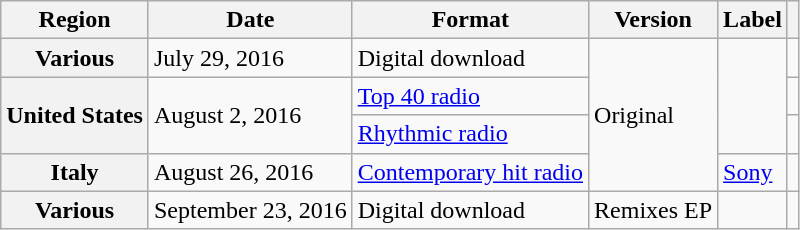<table class="wikitable sortable plainrowheaders">
<tr>
<th scope="col">Region</th>
<th scope="col">Date</th>
<th scope="col">Format</th>
<th scope="col">Version</th>
<th scope="col">Label</th>
<th scope="col"></th>
</tr>
<tr>
<th scope="row">Various</th>
<td>July 29, 2016</td>
<td>Digital download</td>
<td rowspan="4">Original</td>
<td rowspan="3"></td>
<td></td>
</tr>
<tr>
<th scope="row" rowspan=2>United States</th>
<td rowspan="2">August 2, 2016</td>
<td><a href='#'>Top 40 radio</a></td>
<td></td>
</tr>
<tr>
<td><a href='#'>Rhythmic radio</a></td>
<td></td>
</tr>
<tr>
<th scope="row">Italy</th>
<td>August 26, 2016</td>
<td><a href='#'>Contemporary hit radio</a></td>
<td><a href='#'>Sony</a></td>
<td></td>
</tr>
<tr>
<th scope="row">Various</th>
<td>September 23, 2016</td>
<td>Digital download</td>
<td>Remixes EP</td>
<td></td>
<td></td>
</tr>
</table>
